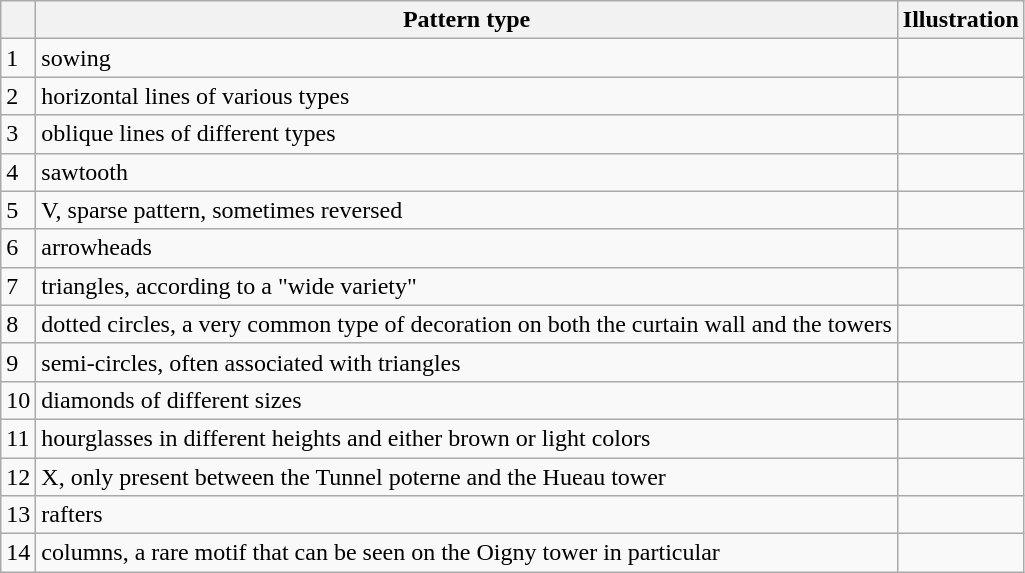<table class="wikitable">
<tr>
<th></th>
<th>Pattern type</th>
<th>Illustration</th>
</tr>
<tr>
<td>1</td>
<td>sowing</td>
<td></td>
</tr>
<tr>
<td>2</td>
<td>horizontal lines of various types</td>
<td></td>
</tr>
<tr>
<td>3</td>
<td>oblique lines of different types</td>
<td></td>
</tr>
<tr>
<td>4</td>
<td>sawtooth</td>
<td></td>
</tr>
<tr>
<td>5</td>
<td>V, sparse pattern, sometimes reversed</td>
<td></td>
</tr>
<tr>
<td>6</td>
<td>arrowheads</td>
<td></td>
</tr>
<tr>
<td>7</td>
<td>triangles, according to a "wide variety"</td>
<td></td>
</tr>
<tr>
<td>8</td>
<td>dotted circles, a very common type of decoration on both the curtain wall and the towers</td>
<td></td>
</tr>
<tr>
<td>9</td>
<td>semi-circles, often associated with triangles</td>
<td></td>
</tr>
<tr>
<td>10</td>
<td>diamonds of different sizes</td>
<td></td>
</tr>
<tr>
<td>11</td>
<td>hourglasses in different heights and either brown or light colors</td>
<td></td>
</tr>
<tr>
<td>12</td>
<td>X, only present between the Tunnel poterne and the Hueau tower</td>
<td></td>
</tr>
<tr>
<td>13</td>
<td>rafters</td>
<td></td>
</tr>
<tr>
<td>14</td>
<td>columns, a rare motif that can be seen on the Oigny tower in particular</td>
<td></td>
</tr>
</table>
